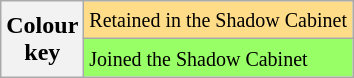<table class="wikitable">
<tr>
<th rowspan=2>Colour<br>key</th>
<td bgcolor=ffdd88><small>Retained in the Shadow Cabinet</small></td>
</tr>
<tr>
<td bgcolor=99ff66><small>Joined the Shadow Cabinet</small></td>
</tr>
</table>
